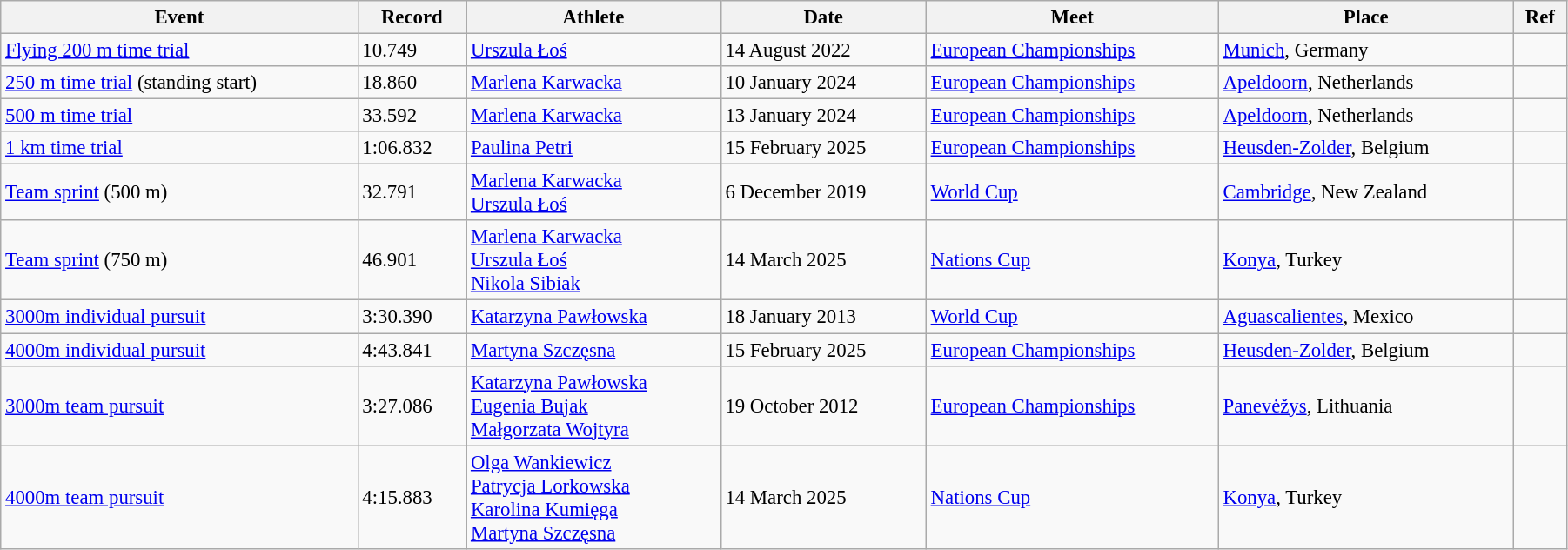<table class="wikitable" style="font-size:95%; width: 95%;">
<tr>
<th>Event</th>
<th>Record</th>
<th>Athlete</th>
<th>Date</th>
<th>Meet</th>
<th>Place</th>
<th>Ref</th>
</tr>
<tr>
<td><a href='#'>Flying 200 m time trial</a></td>
<td>10.749</td>
<td><a href='#'>Urszula Łoś</a></td>
<td>14 August 2022</td>
<td><a href='#'>European Championships</a></td>
<td><a href='#'>Munich</a>, Germany</td>
<td></td>
</tr>
<tr>
<td><a href='#'>250 m time trial</a> (standing start)</td>
<td>18.860</td>
<td><a href='#'>Marlena Karwacka</a></td>
<td>10 January 2024</td>
<td><a href='#'>European Championships</a></td>
<td><a href='#'>Apeldoorn</a>, Netherlands</td>
<td></td>
</tr>
<tr>
<td><a href='#'>500 m time trial</a></td>
<td>33.592</td>
<td><a href='#'>Marlena Karwacka</a></td>
<td>13 January 2024</td>
<td><a href='#'>European Championships</a></td>
<td><a href='#'>Apeldoorn</a>, Netherlands</td>
<td></td>
</tr>
<tr>
<td><a href='#'>1 km time trial</a></td>
<td>1:06.832</td>
<td><a href='#'>Paulina Petri</a></td>
<td>15 February 2025</td>
<td><a href='#'>European Championships</a></td>
<td><a href='#'>Heusden-Zolder</a>, Belgium</td>
<td></td>
</tr>
<tr>
<td><a href='#'>Team sprint</a> (500 m)</td>
<td>32.791</td>
<td><a href='#'>Marlena Karwacka</a><br><a href='#'>Urszula Łoś</a></td>
<td>6 December 2019</td>
<td><a href='#'>World Cup</a></td>
<td><a href='#'>Cambridge</a>, New Zealand</td>
<td></td>
</tr>
<tr>
<td><a href='#'>Team sprint</a> (750 m)</td>
<td>46.901</td>
<td><a href='#'>Marlena Karwacka</a><br><a href='#'>Urszula Łoś</a><br><a href='#'>Nikola Sibiak</a></td>
<td>14 March 2025</td>
<td><a href='#'>Nations Cup</a></td>
<td><a href='#'>Konya</a>, Turkey</td>
<td></td>
</tr>
<tr>
<td><a href='#'>3000m individual pursuit</a></td>
<td>3:30.390</td>
<td><a href='#'>Katarzyna Pawłowska</a></td>
<td>18 January 2013</td>
<td><a href='#'>World Cup</a></td>
<td><a href='#'>Aguascalientes</a>, Mexico</td>
<td></td>
</tr>
<tr>
<td><a href='#'>4000m individual pursuit</a></td>
<td>4:43.841</td>
<td><a href='#'>Martyna Szczęsna</a></td>
<td>15 February 2025</td>
<td><a href='#'>European Championships</a></td>
<td><a href='#'>Heusden-Zolder</a>, Belgium</td>
<td></td>
</tr>
<tr>
<td><a href='#'>3000m team pursuit</a></td>
<td>3:27.086</td>
<td><a href='#'>Katarzyna Pawłowska</a><br><a href='#'>Eugenia Bujak</a><br><a href='#'>Małgorzata Wojtyra</a></td>
<td>19 October 2012</td>
<td><a href='#'>European Championships</a></td>
<td><a href='#'>Panevėžys</a>, Lithuania</td>
<td></td>
</tr>
<tr>
<td><a href='#'>4000m team pursuit</a></td>
<td>4:15.883</td>
<td><a href='#'>Olga Wankiewicz</a><br><a href='#'>Patrycja Lorkowska</a><br><a href='#'>Karolina Kumięga</a><br><a href='#'>Martyna Szczęsna</a></td>
<td>14 March 2025</td>
<td><a href='#'>Nations Cup</a></td>
<td><a href='#'>Konya</a>, Turkey</td>
<td></td>
</tr>
</table>
